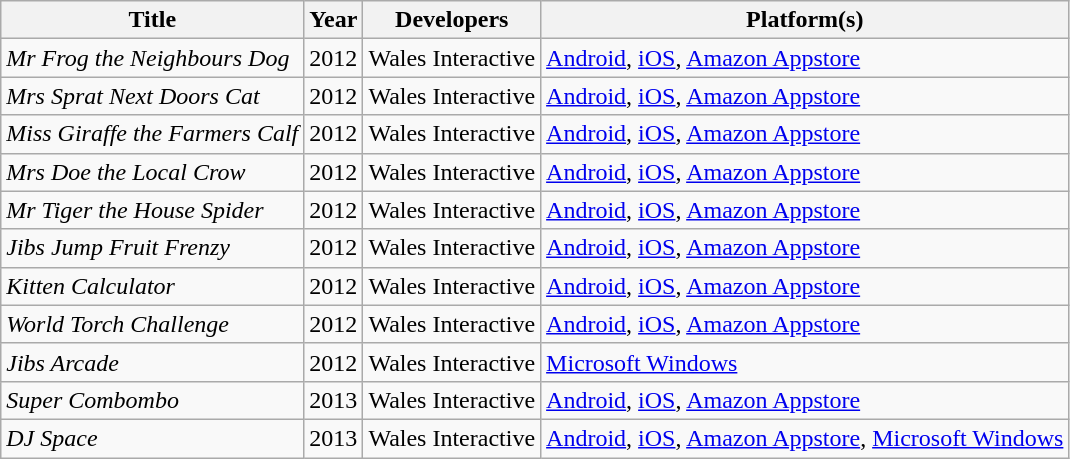<table class="wikitable sortable">
<tr>
<th>Title</th>
<th>Year</th>
<th>Developers</th>
<th>Platform(s)</th>
</tr>
<tr>
<td><em>Mr Frog the Neighbours Dog</em></td>
<td>2012</td>
<td>Wales Interactive</td>
<td><a href='#'>Android</a>, <a href='#'>iOS</a>, <a href='#'>Amazon Appstore</a></td>
</tr>
<tr>
<td><em>Mrs Sprat Next Doors Cat</em></td>
<td>2012</td>
<td>Wales Interactive</td>
<td><a href='#'>Android</a>, <a href='#'>iOS</a>, <a href='#'>Amazon Appstore</a></td>
</tr>
<tr>
<td><em>Miss Giraffe the Farmers Calf</em></td>
<td>2012</td>
<td>Wales Interactive</td>
<td><a href='#'>Android</a>, <a href='#'>iOS</a>, <a href='#'>Amazon Appstore</a></td>
</tr>
<tr>
<td><em>Mrs Doe the Local Crow</em></td>
<td>2012</td>
<td>Wales Interactive</td>
<td><a href='#'>Android</a>, <a href='#'>iOS</a>, <a href='#'>Amazon Appstore</a></td>
</tr>
<tr>
<td><em>Mr Tiger the House Spider</em></td>
<td>2012</td>
<td>Wales Interactive</td>
<td><a href='#'>Android</a>, <a href='#'>iOS</a>, <a href='#'>Amazon Appstore</a></td>
</tr>
<tr>
<td><em>Jibs Jump Fruit Frenzy</em></td>
<td>2012</td>
<td>Wales Interactive</td>
<td><a href='#'>Android</a>, <a href='#'>iOS</a>, <a href='#'>Amazon Appstore</a></td>
</tr>
<tr>
<td><em>Kitten Calculator</em></td>
<td>2012</td>
<td>Wales Interactive</td>
<td><a href='#'>Android</a>, <a href='#'>iOS</a>, <a href='#'>Amazon Appstore</a></td>
</tr>
<tr>
<td><em>World Torch Challenge</em></td>
<td>2012</td>
<td>Wales Interactive</td>
<td><a href='#'>Android</a>, <a href='#'>iOS</a>, <a href='#'>Amazon Appstore</a></td>
</tr>
<tr>
<td><em>Jibs Arcade</em></td>
<td>2012</td>
<td>Wales Interactive</td>
<td><a href='#'>Microsoft Windows</a></td>
</tr>
<tr>
<td><em>Super Combombo</em></td>
<td>2013</td>
<td>Wales Interactive</td>
<td><a href='#'>Android</a>, <a href='#'>iOS</a>, <a href='#'>Amazon Appstore</a></td>
</tr>
<tr>
<td><em>DJ Space</em></td>
<td>2013</td>
<td>Wales Interactive</td>
<td><a href='#'>Android</a>, <a href='#'>iOS</a>, <a href='#'>Amazon Appstore</a>, <a href='#'>Microsoft Windows</a></td>
</tr>
</table>
